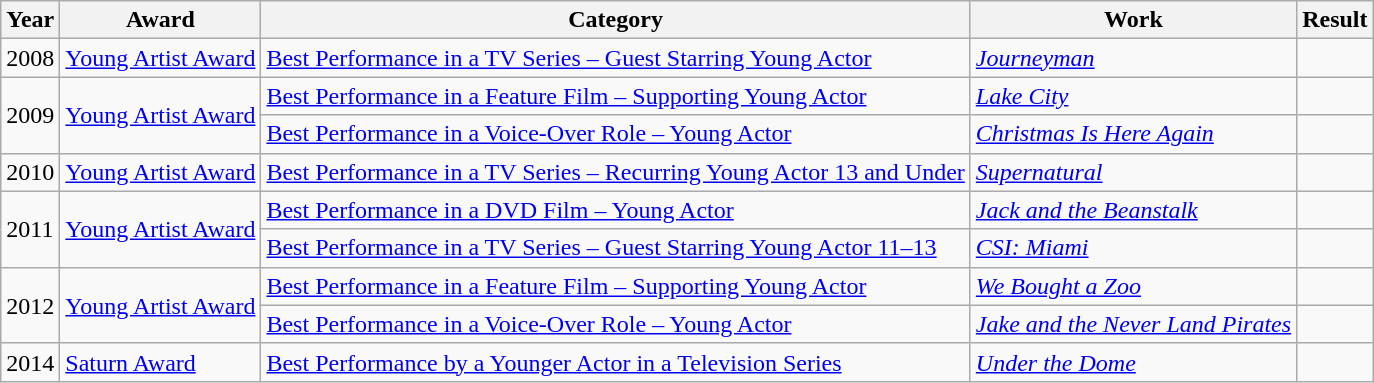<table class = "wikitable sortable">
<tr>
<th>Year</th>
<th>Award</th>
<th>Category</th>
<th>Work</th>
<th>Result</th>
</tr>
<tr>
<td>2008</td>
<td><a href='#'>Young Artist Award</a></td>
<td><a href='#'>Best Performance in a TV Series – Guest Starring Young Actor</a></td>
<td><em><a href='#'>Journeyman</a></em></td>
<td></td>
</tr>
<tr>
<td rowspan="2">2009</td>
<td rowspan="2"><a href='#'>Young Artist Award</a></td>
<td><a href='#'>Best Performance in a Feature Film – Supporting Young Actor</a></td>
<td><em><a href='#'>Lake City</a></em></td>
<td></td>
</tr>
<tr>
<td><a href='#'>Best Performance in a Voice-Over Role – Young Actor</a></td>
<td><em><a href='#'>Christmas Is Here Again</a></em></td>
<td></td>
</tr>
<tr>
<td>2010</td>
<td><a href='#'>Young Artist Award</a></td>
<td><a href='#'>Best Performance in a TV Series – Recurring Young Actor 13 and Under</a></td>
<td><em><a href='#'>Supernatural</a></em></td>
<td></td>
</tr>
<tr>
<td rowspan="2">2011</td>
<td rowspan="2"><a href='#'>Young Artist Award</a></td>
<td><a href='#'>Best Performance in a DVD Film – Young Actor</a></td>
<td><em><a href='#'>Jack and the Beanstalk</a></em></td>
<td></td>
</tr>
<tr>
<td><a href='#'>Best Performance in a TV Series – Guest Starring Young Actor 11–13</a></td>
<td><em><a href='#'>CSI: Miami</a></em></td>
<td></td>
</tr>
<tr>
<td rowspan="2">2012</td>
<td rowspan="2"><a href='#'>Young Artist Award</a></td>
<td><a href='#'>Best Performance in a Feature Film – Supporting Young Actor</a></td>
<td><em><a href='#'>We Bought a Zoo</a></em></td>
<td></td>
</tr>
<tr>
<td><a href='#'>Best Performance in a Voice-Over Role – Young Actor</a></td>
<td><em><a href='#'>Jake and the Never Land Pirates</a></em></td>
<td></td>
</tr>
<tr>
<td>2014</td>
<td><a href='#'>Saturn Award</a></td>
<td><a href='#'>Best Performance by a Younger Actor in a Television Series</a></td>
<td><em><a href='#'>Under the Dome</a></em></td>
<td></td>
</tr>
</table>
